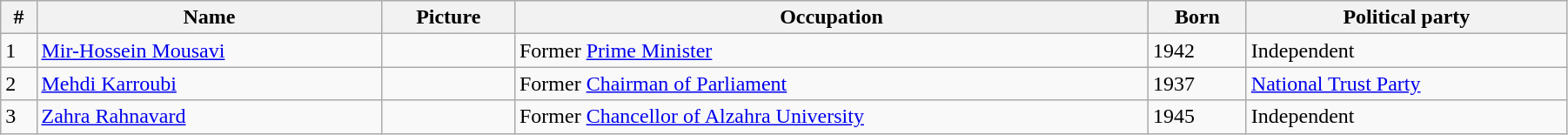<table class="wikitable" style="width:95%;" cellpadding="5">
<tr>
<th>#</th>
<th>Name</th>
<th>Picture</th>
<th>Occupation</th>
<th>Born</th>
<th>Political party</th>
</tr>
<tr>
<td>1</td>
<td><a href='#'>Mir-Hossein Mousavi</a></td>
<td></td>
<td>Former <a href='#'>Prime Minister</a></td>
<td>1942</td>
<td>Independent</td>
</tr>
<tr>
<td>2</td>
<td><a href='#'>Mehdi Karroubi</a></td>
<td></td>
<td>Former <a href='#'>Chairman of Parliament</a></td>
<td>1937</td>
<td><a href='#'>National Trust Party</a></td>
</tr>
<tr>
<td>3</td>
<td><a href='#'>Zahra Rahnavard</a></td>
<td></td>
<td>Former <a href='#'>Chancellor of Alzahra University</a></td>
<td>1945</td>
<td>Independent</td>
</tr>
</table>
